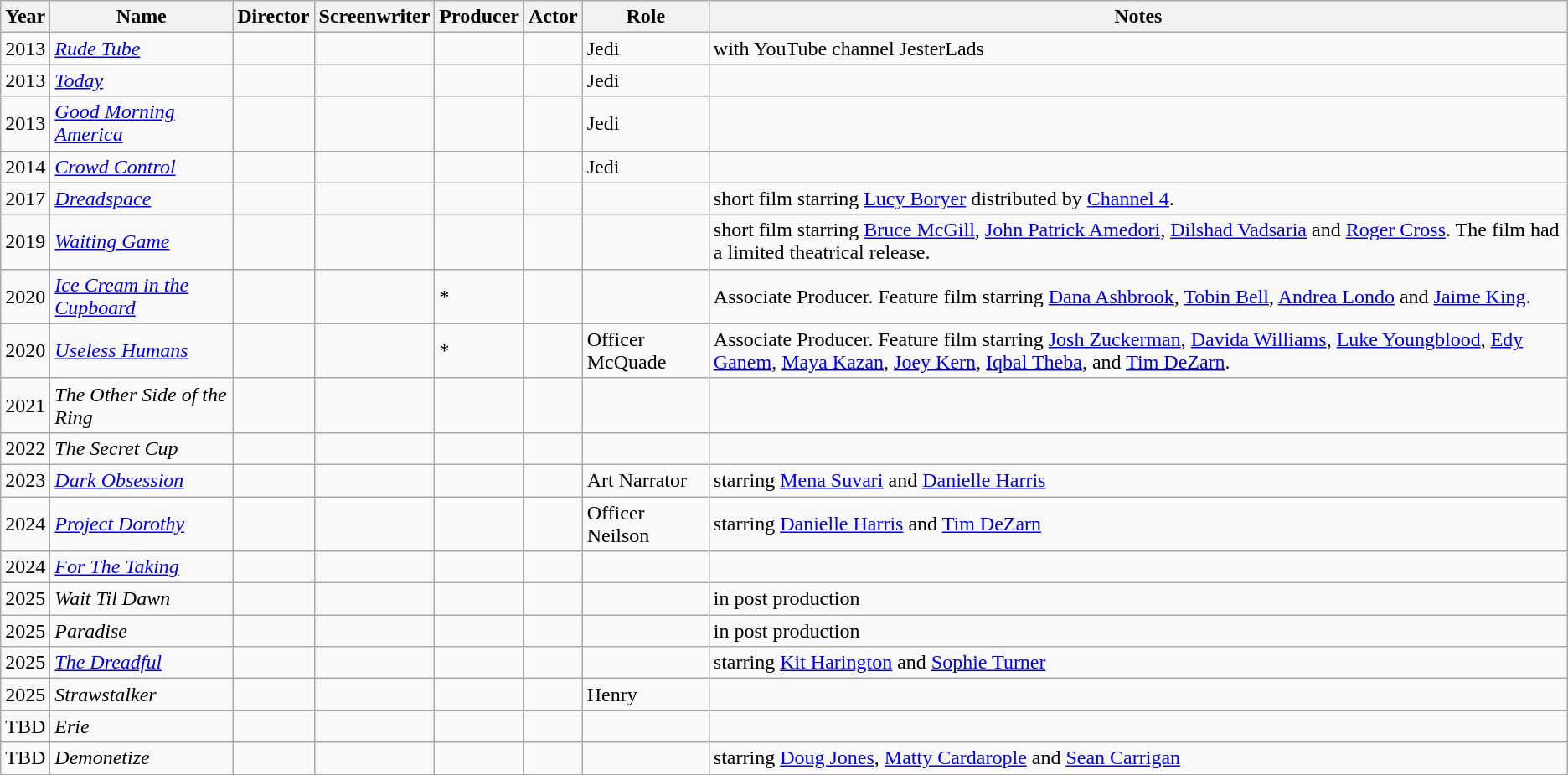<table class="wikitable sortable">
<tr>
<th>Year</th>
<th>Name</th>
<th>Director</th>
<th>Screenwriter</th>
<th>Producer</th>
<th>Actor</th>
<th>Role</th>
<th>Notes</th>
</tr>
<tr>
<td>2013</td>
<td><em><a href='#'>Rude Tube</a></em></td>
<td></td>
<td></td>
<td></td>
<td></td>
<td>Jedi</td>
<td>with YouTube channel JesterLads</td>
</tr>
<tr>
<td>2013</td>
<td><em><a href='#'>Today</a></em></td>
<td></td>
<td></td>
<td></td>
<td></td>
<td>Jedi</td>
<td></td>
</tr>
<tr>
<td>2013</td>
<td><em><a href='#'>Good Morning America</a></em></td>
<td></td>
<td></td>
<td></td>
<td></td>
<td>Jedi</td>
<td></td>
</tr>
<tr>
<td>2014</td>
<td><em><a href='#'>Crowd Control</a></em></td>
<td></td>
<td></td>
<td></td>
<td></td>
<td>Jedi</td>
<td></td>
</tr>
<tr>
<td>2017</td>
<td><em><a href='#'>Dreadspace</a></em></td>
<td></td>
<td></td>
<td></td>
<td></td>
<td></td>
<td>short film starring <a href='#'>Lucy Boryer</a> distributed by <a href='#'>Channel 4</a>.</td>
</tr>
<tr>
<td>2019</td>
<td><em><a href='#'>Waiting Game</a></em></td>
<td></td>
<td></td>
<td></td>
<td></td>
<td></td>
<td>short film starring <a href='#'>Bruce McGill</a>, <a href='#'>John Patrick Amedori</a>, <a href='#'>Dilshad Vadsaria</a> and <a href='#'>Roger Cross</a>. The film had a limited theatrical release.</td>
</tr>
<tr>
<td>2020</td>
<td><em><a href='#'>Ice Cream in the Cupboard</a></em></td>
<td></td>
<td></td>
<td>*</td>
<td></td>
<td></td>
<td>Associate Producer. Feature film starring <a href='#'>Dana Ashbrook</a>, <a href='#'>Tobin Bell</a>, <a href='#'>Andrea Londo</a> and <a href='#'>Jaime King</a>.</td>
</tr>
<tr>
<td>2020</td>
<td><em><a href='#'>Useless Humans</a></em></td>
<td></td>
<td></td>
<td>*</td>
<td></td>
<td>Officer McQuade</td>
<td>Associate Producer. Feature film starring <a href='#'>Josh Zuckerman</a>, <a href='#'>Davida Williams</a>, <a href='#'>Luke Youngblood</a>, <a href='#'>Edy Ganem</a>, <a href='#'>Maya Kazan</a>, <a href='#'>Joey Kern</a>, <a href='#'>Iqbal Theba</a>, and <a href='#'>Tim DeZarn</a>.</td>
</tr>
<tr>
<td>2021</td>
<td><em>The Other Side of the Ring</em></td>
<td></td>
<td></td>
<td></td>
<td></td>
<td></td>
<td></td>
</tr>
<tr>
<td>2022</td>
<td><em>The Secret Cup</em></td>
<td></td>
<td></td>
<td></td>
<td></td>
<td></td>
<td></td>
</tr>
<tr>
<td>2023</td>
<td><em><a href='#'>Dark Obsession</a></em></td>
<td></td>
<td></td>
<td></td>
<td></td>
<td>Art Narrator</td>
<td>starring <a href='#'>Mena Suvari</a> and <a href='#'>Danielle Harris</a></td>
</tr>
<tr>
<td>2024</td>
<td><em><a href='#'>Project Dorothy</a></em></td>
<td></td>
<td></td>
<td></td>
<td></td>
<td>Officer Neilson</td>
<td>starring <a href='#'>Danielle Harris</a> and <a href='#'>Tim DeZarn</a></td>
</tr>
<tr>
<td>2024</td>
<td><em><a href='#'>For The Taking</a></em></td>
<td></td>
<td></td>
<td></td>
<td></td>
<td></td>
<td></td>
</tr>
<tr>
<td>2025</td>
<td><em>Wait Til Dawn</em></td>
<td></td>
<td></td>
<td></td>
<td></td>
<td></td>
<td>in post production</td>
</tr>
<tr>
<td>2025</td>
<td><em>Paradise</em></td>
<td></td>
<td></td>
<td></td>
<td></td>
<td></td>
<td>in post production</td>
</tr>
<tr>
<td>2025</td>
<td><em><a href='#'>The Dreadful</a></em></td>
<td></td>
<td></td>
<td></td>
<td></td>
<td></td>
<td>starring <a href='#'>Kit Harington</a> and <a href='#'>Sophie Turner</a></td>
</tr>
<tr>
<td>2025</td>
<td><em>Strawstalker</em></td>
<td></td>
<td></td>
<td></td>
<td></td>
<td>Henry</td>
<td></td>
</tr>
<tr>
<td>TBD</td>
<td><em>Erie</em></td>
<td></td>
<td></td>
<td></td>
<td></td>
<td></td>
<td></td>
</tr>
<tr>
<td>TBD</td>
<td><em>Demonetize</em></td>
<td></td>
<td></td>
<td></td>
<td></td>
<td></td>
<td>starring <a href='#'>Doug Jones</a>, <a href='#'>Matty Cardarople</a> and <a href='#'>Sean Carrigan</a></td>
</tr>
</table>
